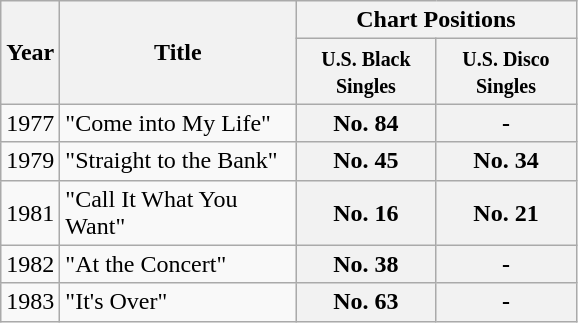<table class="wikitable">
<tr>
<th width="28" rowspan="2">Year</th>
<th width="150" rowspan="2">Title</th>
<th colspan="2">Chart Positions</th>
</tr>
<tr>
<th width="86"><small>U.S. Black Singles</small></th>
<th width="86"><small>U.S. Disco Singles</small></th>
</tr>
<tr>
<td>1977</td>
<td>"Come into My Life"</td>
<th>No. 84</th>
<th>-</th>
</tr>
<tr>
<td>1979</td>
<td>"Straight to the Bank"</td>
<th>No. 45</th>
<th>No. 34</th>
</tr>
<tr>
<td>1981</td>
<td>"Call It What You Want"</td>
<th>No. 16</th>
<th>No. 21</th>
</tr>
<tr>
<td>1982</td>
<td>"At the Concert"</td>
<th>No. 38</th>
<th>-</th>
</tr>
<tr>
<td>1983</td>
<td>"It's Over"</td>
<th>No. 63</th>
<th>-</th>
</tr>
</table>
